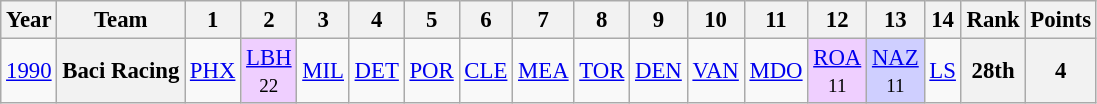<table class="wikitable" style="text-align:center; font-size:95%">
<tr>
<th>Year</th>
<th>Team</th>
<th>1</th>
<th>2</th>
<th>3</th>
<th>4</th>
<th>5</th>
<th>6</th>
<th>7</th>
<th>8</th>
<th>9</th>
<th>10</th>
<th>11</th>
<th>12</th>
<th>13</th>
<th>14</th>
<th>Rank</th>
<th>Points</th>
</tr>
<tr>
<td><a href='#'>1990</a></td>
<th>Baci Racing</th>
<td><a href='#'>PHX</a></td>
<td style="background-color:#EFCFFF"><a href='#'>LBH</a><br><small>22</small></td>
<td><a href='#'>MIL</a></td>
<td><a href='#'>DET</a></td>
<td><a href='#'>POR</a></td>
<td><a href='#'>CLE</a></td>
<td><a href='#'>MEA</a></td>
<td><a href='#'>TOR</a></td>
<td><a href='#'>DEN</a></td>
<td><a href='#'>VAN</a></td>
<td><a href='#'>MDO</a></td>
<td style="background-color:#EFCFFF"><a href='#'>ROA</a><br><small>11</small></td>
<td style="background-color:#CFCFFF"><a href='#'>NAZ</a><br><small>11</small></td>
<td><a href='#'>LS</a></td>
<th>28th</th>
<th>4</th>
</tr>
</table>
